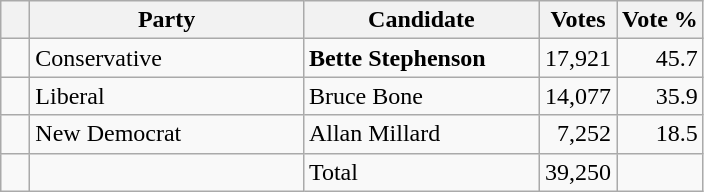<table class="wikitable">
<tr>
<th></th>
<th scope="col" width="175">Party</th>
<th scope="col" width="150">Candidate</th>
<th>Votes</th>
<th>Vote %</th>
</tr>
<tr>
<td>   </td>
<td>Conservative</td>
<td><strong>Bette Stephenson</strong></td>
<td align=right>17,921</td>
<td align=right>45.7</td>
</tr>
<tr>
<td>   </td>
<td>Liberal</td>
<td>Bruce Bone</td>
<td align=right>14,077</td>
<td align=right>35.9</td>
</tr>
<tr>
<td>   </td>
<td>New Democrat</td>
<td>Allan Millard</td>
<td align=right>7,252</td>
<td align=right>18.5</td>
</tr>
<tr>
<td></td>
<td></td>
<td>Total</td>
<td align=right>39,250</td>
<td></td>
</tr>
</table>
